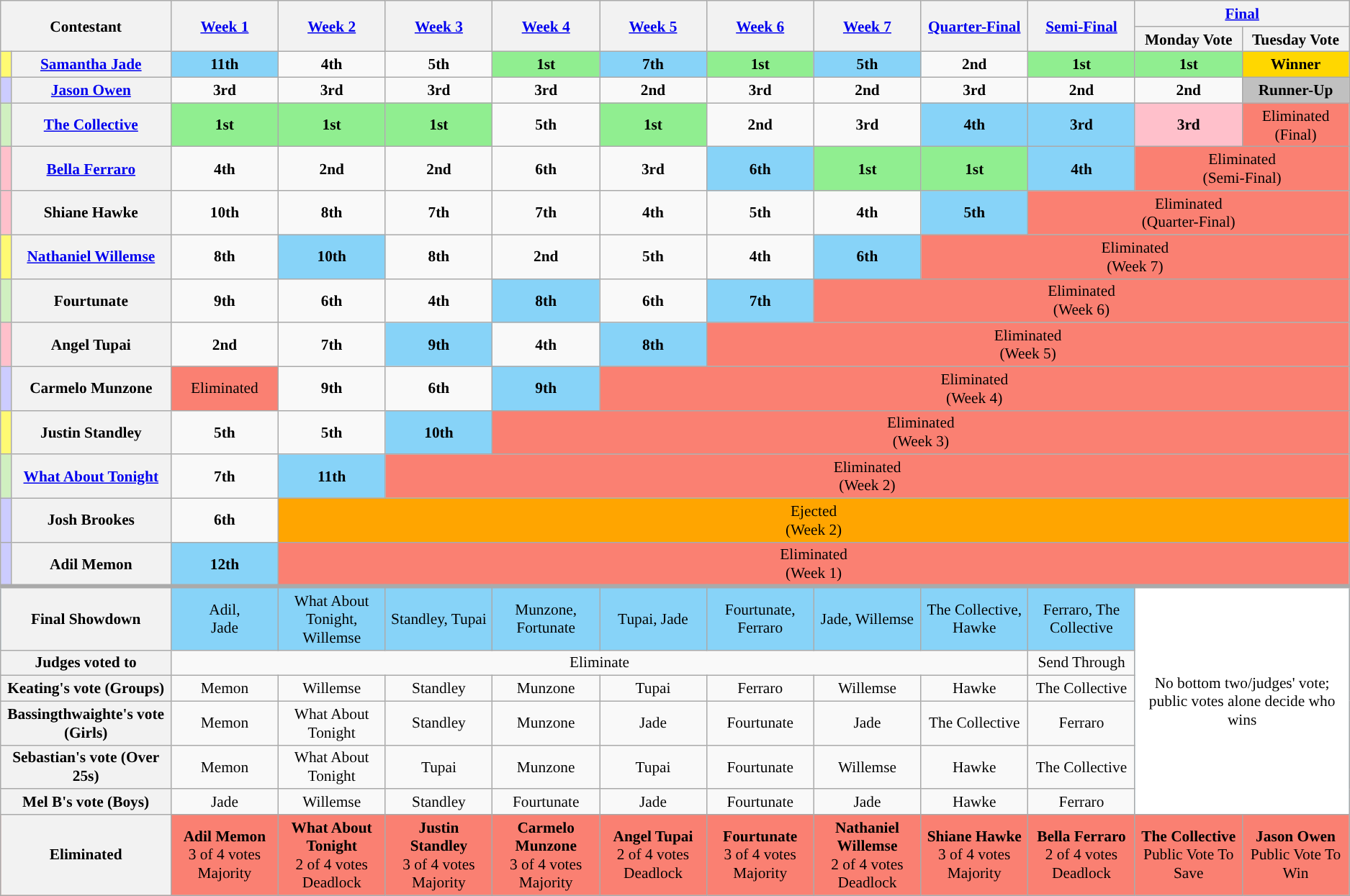<table class="wikitable" style="text-align:center; font-size:89%">
<tr>
<th style="width:11%" rowspan=2 scope="col" colspan=2>Contestant</th>
<th style="width:7%" rowspan=2 scope="col"><a href='#'>Week 1</a></th>
<th style="width:7%" rowspan=2 scope="col"><a href='#'>Week 2</a></th>
<th style="width:7%" rowspan=2 scope="col"><a href='#'>Week 3</a></th>
<th style="width:7%" rowspan=2 scope="col"><a href='#'>Week 4</a></th>
<th style="width:7%" rowspan=2 scope="col"><a href='#'>Week 5</a></th>
<th style="width:7%" rowspan=2 scope="col"><a href='#'>Week 6</a></th>
<th style="width:7%" rowspan=2 scope="col"><a href='#'>Week 7</a></th>
<th style="width:7%" rowspan=2 scope="col"><a href='#'>Quarter-Final</a></th>
<th style="width:7%" rowspan=2 scope="col"><a href='#'>Semi-Final</a></th>
<th colspan=2><a href='#'>Final</a></th>
</tr>
<tr>
<th style="width:7%">Monday Vote</th>
<th style="width:7%">Tuesday Vote</th>
</tr>
<tr>
<th style="background:#fffa73"></th>
<th scope="row"><a href='#'>Samantha Jade</a></th>
<td style="background:#87d3f8;"><strong>11th</strong></td>
<td><strong>4th</strong></td>
<td><strong>5th</strong></td>
<td style="background:lightgreen"><strong>1st</strong></td>
<td style="background:#87d3f8;"><strong>7th</strong></td>
<td style="background:lightgreen"><strong>1st</strong></td>
<td style="background:#87d3f8;"><strong>5th</strong></td>
<td><strong>2nd</strong></td>
<td style="background:lightgreen"><strong>1st</strong></td>
<td style="background:lightgreen"><strong>1st</strong></td>
<td style="background:gold"><strong>Winner</strong></td>
</tr>
<tr>
<th style="background:#ccf"></th>
<th scope="row"><a href='#'>Jason Owen</a></th>
<td><strong>3rd</strong></td>
<td><strong>3rd</strong></td>
<td><strong>3rd</strong></td>
<td><strong>3rd</strong></td>
<td><strong>2nd</strong></td>
<td><strong>3rd</strong></td>
<td><strong>2nd</strong></td>
<td><strong>3rd</strong></td>
<td><strong>2nd</strong></td>
<td><strong>2nd</strong></td>
<td style="background:#C0C0C0"><strong>Runner-Up</strong></td>
</tr>
<tr>
<th style="background:#d0f0c0"></th>
<th scope="row"><a href='#'>The Collective</a></th>
<td style="background:lightgreen"><strong>1st</strong></td>
<td style="background:lightgreen"><strong>1st</strong></td>
<td style="background:lightgreen"><strong>1st</strong></td>
<td><strong>5th</strong></td>
<td style="background:lightgreen"><strong>1st</strong></td>
<td><strong>2nd</strong></td>
<td><strong>3rd</strong></td>
<td style="background:#87d3f8;"><strong>4th</strong></td>
<td style="background:#87d3f8;"><strong>3rd</strong></td>
<td style="background:pink"><strong>3rd</strong></td>
<td style="background:#FA8072">Eliminated<br>(Final)</td>
</tr>
<tr>
<th style="background:pink"></th>
<th scope="row"><a href='#'>Bella Ferraro</a></th>
<td><strong>4th</strong></td>
<td><strong>2nd</strong></td>
<td><strong>2nd</strong></td>
<td><strong>6th</strong></td>
<td><strong>3rd</strong></td>
<td style="background:#87d3f8;"><strong>6th</strong></td>
<td style="background:lightgreen"><strong>1st</strong></td>
<td style="background:lightgreen"><strong>1st</strong></td>
<td style="background:#87d3f8;"><strong>4th</strong></td>
<td style="background:#FA8072" colspan="2">Eliminated<br>(Semi-Final)</td>
</tr>
<tr>
<th style="background:pink"></th>
<th scope="row">Shiane Hawke</th>
<td><strong>10th</strong></td>
<td><strong>8th</strong></td>
<td><strong>7th</strong></td>
<td><strong>7th</strong></td>
<td><strong>4th</strong></td>
<td><strong>5th</strong></td>
<td><strong>4th</strong></td>
<td style="background:#87d3f8;"><strong>5th</strong></td>
<td colspan="3" style="background:#FA8072">Eliminated<br>(Quarter-Final)</td>
</tr>
<tr>
<th style="background:#fffa73"></th>
<th scope="row"><a href='#'>Nathaniel Willemse</a></th>
<td><strong>8th</strong></td>
<td style="background:#87d3f8;"><strong>10th</strong></td>
<td><strong>8th</strong></td>
<td><strong>2nd</strong></td>
<td><strong>5th</strong></td>
<td><strong>4th</strong></td>
<td style="background:#87d3f8;"><strong>6th</strong></td>
<td style="background:#FA8072" colspan="4">Eliminated<br>(Week 7)</td>
</tr>
<tr>
<th style="background:#d0f0c0"></th>
<th scope="row">Fourtunate</th>
<td><strong>9th</strong></td>
<td><strong>6th</strong></td>
<td><strong>4th</strong></td>
<td style="background:#87d3f8;"><strong>8th</strong></td>
<td><strong>6th</strong></td>
<td style="background:#87d3f8;"><strong>7th</strong></td>
<td colspan="5" style="background:#FA8072">Eliminated<br>(Week 6)</td>
</tr>
<tr>
<th style="background:pink"></th>
<th scope="row">Angel Tupai</th>
<td><strong>2nd</strong></td>
<td><strong>7th</strong></td>
<td style="background:#87d3f8;"><strong>9th</strong></td>
<td><strong>4th</strong></td>
<td style="background:#87d3f8;"><strong>8th</strong></td>
<td style="background:#FA8072" colspan="6">Eliminated<br>(Week 5)</td>
</tr>
<tr>
<th style="background:#ccf"></th>
<th scope="row">Carmelo Munzone</th>
<td style="background:#FA8072">Eliminated<br></td>
<td><strong>9th</strong></td>
<td><strong>6th</strong></td>
<td style="background:#87d3f8;"><strong>9th</strong></td>
<td colspan="7" style="background:#FA8072">Eliminated<br>(Week 4)</td>
</tr>
<tr>
<th style="background:#fffa73"></th>
<th scope="row">Justin Standley</th>
<td><strong>5th</strong></td>
<td><strong>5th</strong></td>
<td style="background:#87d3f8;"><strong>10th</strong></td>
<td colspan="8" style="background:#FA8072">Eliminated<br>(Week 3)</td>
</tr>
<tr>
<th style="background:#d0f0c0"></th>
<th scope="row"><a href='#'>What About Tonight</a></th>
<td><strong>7th</strong></td>
<td style="background:#87d3f8;"><strong>11th</strong></td>
<td style="background:#FA8072" colspan="9">Eliminated<br>(Week 2)</td>
</tr>
<tr>
<th style="background:#ccf"></th>
<th scope="row">Josh Brookes</th>
<td><strong>6th</strong></td>
<td style="background:orange" colspan="10">Ejected<br>(Week 2)</td>
</tr>
<tr>
<th style="background:#ccf"></th>
<th scope="row">Adil Memon</th>
<td style="background:#87d3f8;"><strong>12th</strong></td>
<td colspan="10" style="background:#FA8072">Eliminated<br>(Week 1)</td>
</tr>
<tr>
</tr>
<tr style="background:#87D3F8; border-top: 4px solid #aaaaaa;">
<th scope="row" colspan="2" rowspan="1">Final Showdown</th>
<td style="background:#87D3F8">Adil, <br> Jade</td>
<td style="background:#87D3F8">What About Tonight, Willemse</td>
<td style="background:#87D3F8">Standley, Tupai</td>
<td style="background:#87D3F8">Munzone, Fortunate</td>
<td style="background:#87D3F8">Tupai, Jade</td>
<td style="background:#87D3F8">Fourtunate, Ferraro</td>
<td style="background:#87D3F8">Jade, Willemse</td>
<td style="background:#87D3F8">The Collective, Hawke</td>
<td style="background:#87D3F8">Ferraro, The Collective</td>
<td style="background:#FFFFFF;" rowspan="6" colspan="2">No bottom two/judges' vote; public votes alone decide who wins</td>
</tr>
<tr>
<th scope="row" colspan=2>Judges voted to</th>
<td colspan=8>Eliminate</td>
<td>Send Through</td>
</tr>
<tr>
<th scope="row" colspan=2>Keating's vote (Groups)</th>
<td>Memon</td>
<td>Willemse</td>
<td>Standley</td>
<td>Munzone</td>
<td>Tupai</td>
<td>Ferraro</td>
<td>Willemse</td>
<td>Hawke</td>
<td>The Collective</td>
</tr>
<tr>
<th scope="row" colspan=2>Bassingthwaighte's vote (Girls)</th>
<td>Memon</td>
<td>What About Tonight</td>
<td>Standley</td>
<td>Munzone</td>
<td>Jade</td>
<td>Fourtunate</td>
<td>Jade</td>
<td>The Collective</td>
<td>Ferraro</td>
</tr>
<tr>
<th scope="row" colspan=2>Sebastian's vote (Over 25s)</th>
<td>Memon</td>
<td>What About Tonight</td>
<td>Tupai</td>
<td>Munzone</td>
<td>Tupai</td>
<td>Fourtunate</td>
<td>Willemse</td>
<td>Hawke</td>
<td>The Collective</td>
</tr>
<tr>
<th scope="row" colspan=2>Mel B's vote (Boys)</th>
<td>Jade</td>
<td>Willemse</td>
<td>Standley</td>
<td>Fourtunate</td>
<td>Jade</td>
<td>Fourtunate</td>
<td>Jade</td>
<td>Hawke</td>
<td>Ferraro</td>
</tr>
<tr style="background:#FA8072;">
<th scope="row" rowspan="4" colspan=2>Eliminated</th>
<td style="background:#FA8072" rowspan="3"><strong>Adil Memon</strong><br>3 of 4 votes<br>Majority</td>
<td style="background:#FA8072" rowspan="3"><strong>What About Tonight</strong><br>2 of 4 votes<br>Deadlock</td>
<td style="background:#FA8072" rowspan="3"><strong>Justin Standley</strong><br>3 of 4 votes<br>Majority</td>
<td style="background:#FA8072" rowspan="3"><strong>Carmelo Munzone</strong><br>3 of 4 votes<br>Majority</td>
<td style="background:#FA8072" rowspan="3"><strong>Angel Tupai</strong><br>2 of 4 votes<br>Deadlock</td>
<td style="background:#FA8072" rowspan="3"><strong>Fourtunate</strong><br>3 of 4 votes<br>Majority</td>
<td style="background:#FA8072" rowspan="3"><strong>Nathaniel Willemse</strong><br>2 of 4 votes<br>Deadlock</td>
<td style="background:#FA8072" rowspan="3"><strong>Shiane Hawke</strong><br>3 of 4 votes<br>Majority</td>
<td style="background:#FA8072" rowspan="3"><strong>Bella Ferraro</strong><br>2 of 4 votes<br>Deadlock</td>
<td style="background:#FA8072" rowspan="3"><strong>The Collective</strong><br>Public Vote To Save</td>
<td style="background:#FA8072" rowspan="3"><strong>Jason Owen</strong><br>Public Vote To Win</td>
</tr>
</table>
